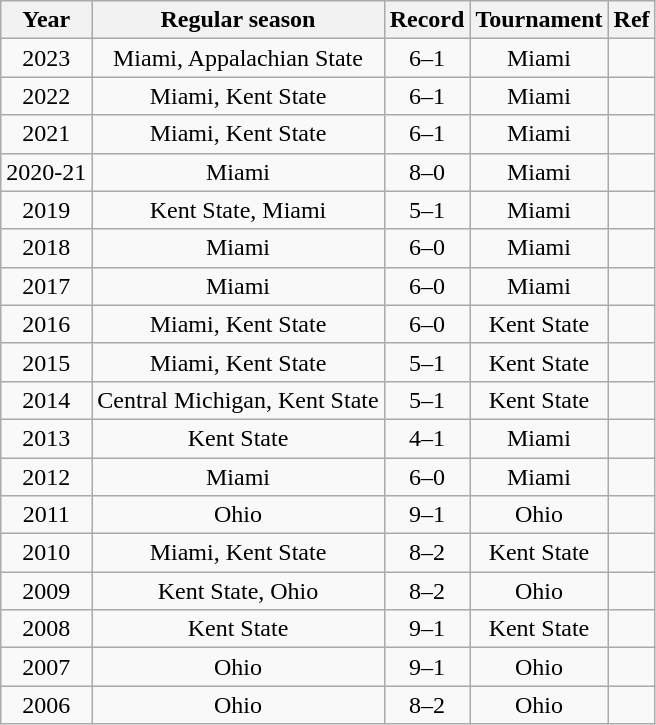<table class="wikitable" style="text-align:center" cellpadding=2 cellspacing=2>
<tr>
<th>Year</th>
<th>Regular season</th>
<th>Record</th>
<th>Tournament</th>
<th>Ref</th>
</tr>
<tr>
<td>2023</td>
<td>Miami, Appalachian State</td>
<td>6–1</td>
<td>Miami</td>
<td></td>
</tr>
<tr>
<td>2022</td>
<td>Miami, Kent State</td>
<td>6–1</td>
<td>Miami</td>
<td></td>
</tr>
<tr>
<td>2021</td>
<td>Miami, Kent State</td>
<td>6–1</td>
<td>Miami</td>
<td></td>
</tr>
<tr>
<td>2020-21</td>
<td>Miami</td>
<td>8–0</td>
<td>Miami</td>
<td></td>
</tr>
<tr>
<td>2019</td>
<td>Kent State, Miami</td>
<td>5–1</td>
<td>Miami</td>
<td></td>
</tr>
<tr>
<td>2018</td>
<td>Miami</td>
<td>6–0</td>
<td>Miami</td>
<td></td>
</tr>
<tr>
<td>2017</td>
<td>Miami</td>
<td>6–0</td>
<td>Miami</td>
<td></td>
</tr>
<tr>
<td>2016</td>
<td>Miami, Kent State</td>
<td>6–0</td>
<td>Kent State</td>
<td></td>
</tr>
<tr>
<td>2015</td>
<td>Miami, Kent State</td>
<td>5–1</td>
<td>Kent State</td>
<td></td>
</tr>
<tr>
<td>2014</td>
<td>Central Michigan, Kent State</td>
<td>5–1</td>
<td>Kent State</td>
<td></td>
</tr>
<tr>
<td>2013</td>
<td>Kent State</td>
<td>4–1</td>
<td>Miami</td>
<td></td>
</tr>
<tr>
<td>2012</td>
<td>Miami</td>
<td>6–0</td>
<td>Miami</td>
<td></td>
</tr>
<tr>
<td>2011</td>
<td>Ohio</td>
<td>9–1</td>
<td>Ohio</td>
<td></td>
</tr>
<tr>
<td>2010</td>
<td>Miami, Kent State</td>
<td>8–2</td>
<td>Kent State</td>
<td></td>
</tr>
<tr>
<td>2009</td>
<td>Kent State, Ohio</td>
<td>8–2</td>
<td>Ohio</td>
<td></td>
</tr>
<tr>
<td>2008</td>
<td>Kent State</td>
<td>9–1</td>
<td>Kent State</td>
<td></td>
</tr>
<tr>
<td>2007</td>
<td>Ohio</td>
<td>9–1</td>
<td>Ohio</td>
<td></td>
</tr>
<tr>
<td>2006</td>
<td>Ohio</td>
<td>8–2</td>
<td>Ohio</td>
<td></td>
</tr>
</table>
